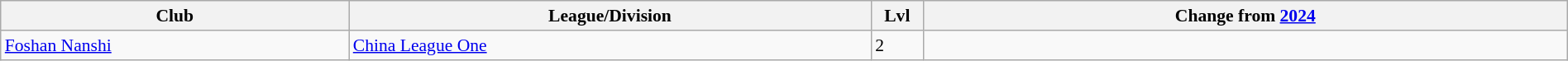<table class="wikitable sortable" width="100%" style="font-size:90%">
<tr>
<th width="20%">Club</th>
<th width="30%">League/Division</th>
<th width="3%">Lvl</th>
<th width="37%">Change from <a href='#'>2024</a></th>
</tr>
<tr>
<td><a href='#'>Foshan Nanshi</a></td>
<td><a href='#'>China League One</a></td>
<td>2</td>
<td></td>
</tr>
</table>
